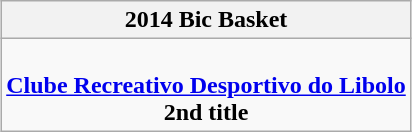<table class=wikitable style="text-align:center; margin:auto">
<tr>
<th>2014 Bic Basket</th>
</tr>
<tr>
<td><br><strong><a href='#'>Clube Recreativo Desportivo do Libolo</a></strong><br><strong>2nd title</strong></td>
</tr>
</table>
